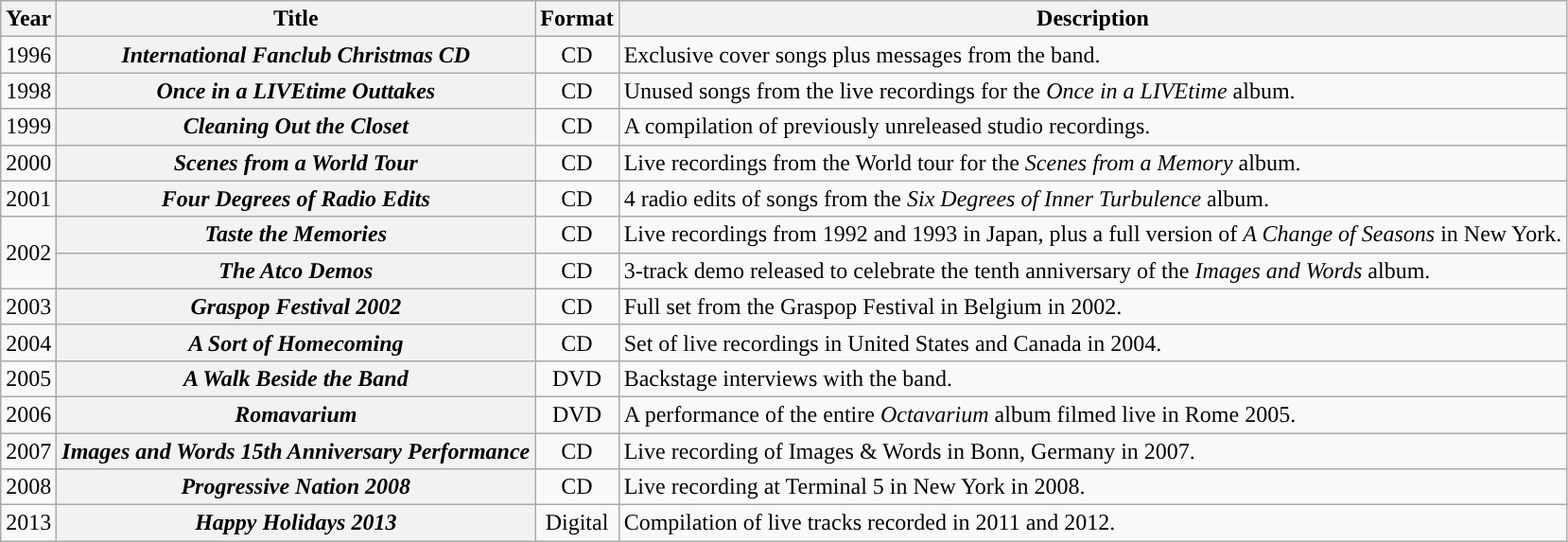<table class="wikitable sortable plainrowheaders">
<tr>
<th scope="col">Year</th>
<th scope="col">Title</th>
<th scope="col">Format</th>
<th scope="col">Description</th>
</tr>
<tr>
<td>1996</td>
<th scope="row"><em>International Fanclub Christmas CD</em></th>
<td align="center">CD</td>
<td>Exclusive cover songs plus messages from the band.</td>
</tr>
<tr>
<td>1998</td>
<th scope="row"><em>Once in a LIVEtime Outtakes</em></th>
<td align="center">CD</td>
<td>Unused songs from the live recordings for the <em>Once in a LIVEtime</em> album.</td>
</tr>
<tr>
<td>1999</td>
<th scope="row"><em>Cleaning Out the Closet</em></th>
<td align="center">CD</td>
<td>A compilation of previously unreleased studio recordings.</td>
</tr>
<tr>
<td>2000</td>
<th scope="row"><em>Scenes from a World Tour</em></th>
<td align="center">CD</td>
<td>Live recordings from the World tour for the <em>Scenes from a Memory</em> album.</td>
</tr>
<tr>
<td>2001</td>
<th scope="row"><em>Four Degrees of Radio Edits</em></th>
<td align="center">CD</td>
<td>4 radio edits of songs from the <em>Six Degrees of Inner Turbulence</em> album.</td>
</tr>
<tr>
<td rowspan="2">2002</td>
<th scope="row"><em>Taste the Memories</em></th>
<td align="center">CD</td>
<td>Live recordings from 1992 and 1993 in Japan, plus a full version of <em>A Change of Seasons</em> in New York.</td>
</tr>
<tr>
<th scope="row"><em>The Atco Demos</em></th>
<td align="center">CD</td>
<td>3-track demo released to celebrate the tenth anniversary of the <em>Images and Words</em> album.</td>
</tr>
<tr>
<td>2003</td>
<th scope="row"><em>Graspop Festival 2002</em></th>
<td align="center">CD</td>
<td>Full set from the Graspop Festival in Belgium in 2002.</td>
</tr>
<tr>
<td>2004</td>
<th scope="row"><em>A Sort of Homecoming</em></th>
<td align="center">CD</td>
<td>Set of live recordings in United States and Canada in 2004.</td>
</tr>
<tr>
<td>2005</td>
<th scope="row"><em>A Walk Beside the Band</em></th>
<td align="center">DVD</td>
<td>Backstage interviews with the band.</td>
</tr>
<tr>
<td>2006</td>
<th scope="row"><em>Romavarium</em></th>
<td align="center">DVD</td>
<td>A performance of the entire <em>Octavarium</em> album filmed live in Rome 2005.</td>
</tr>
<tr>
<td>2007</td>
<th scope="row"><em>Images and Words 15th Anniversary Performance</em></th>
<td align="center">CD</td>
<td>Live recording of Images & Words in Bonn, Germany in 2007.</td>
</tr>
<tr>
<td>2008</td>
<th scope="row"><em>Progressive Nation 2008</em></th>
<td align="center">CD</td>
<td>Live recording at Terminal 5 in New York in 2008.</td>
</tr>
<tr>
<td>2013</td>
<th scope="row"><em>Happy Holidays 2013</em></th>
<td align="center">Digital</td>
<td>Compilation of live tracks recorded in 2011 and 2012.</td>
</tr>
</table>
